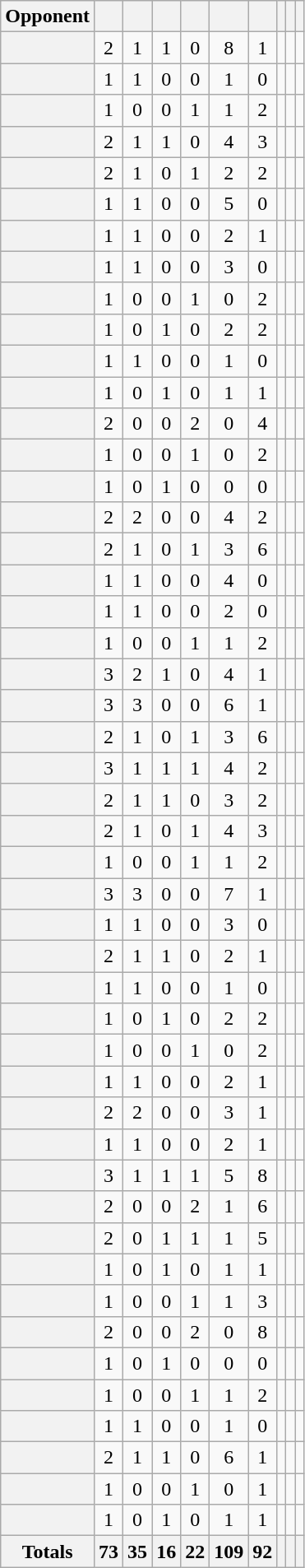<table class="wikitable plainrowheaders sortable" style="text-align:center">
<tr>
<th scope=col>Opponent</th>
<th scope=col></th>
<th scope=col></th>
<th scope=col></th>
<th scope=col></th>
<th scope=col></th>
<th scope=col></th>
<th scope=col></th>
<th scope=col></th>
<th scope=col></th>
</tr>
<tr>
<th scope=row style="text-align:left;"></th>
<td>2</td>
<td>1</td>
<td>1</td>
<td>0</td>
<td>8</td>
<td>1</td>
<td></td>
<td></td>
<td></td>
</tr>
<tr>
<th scope=row style="text-align:left;"></th>
<td>1</td>
<td>1</td>
<td>0</td>
<td>0</td>
<td>1</td>
<td>0</td>
<td></td>
<td></td>
<td></td>
</tr>
<tr>
<th scope=row style="text-align:left;"></th>
<td>1</td>
<td>0</td>
<td>0</td>
<td>1</td>
<td>1</td>
<td>2</td>
<td></td>
<td></td>
<td></td>
</tr>
<tr>
<th scope=row style="text-align:left;"></th>
<td>2</td>
<td>1</td>
<td>1</td>
<td>0</td>
<td>4</td>
<td>3</td>
<td></td>
<td></td>
<td></td>
</tr>
<tr>
<th scope=row style="text-align:left;"></th>
<td>2</td>
<td>1</td>
<td>0</td>
<td>1</td>
<td>2</td>
<td>2</td>
<td></td>
<td></td>
<td></td>
</tr>
<tr>
<th scope=row style="text-align:left;"></th>
<td>1</td>
<td>1</td>
<td>0</td>
<td>0</td>
<td>5</td>
<td>0</td>
<td></td>
<td></td>
<td></td>
</tr>
<tr>
<th scope=row style="text-align:left;"></th>
<td>1</td>
<td>1</td>
<td>0</td>
<td>0</td>
<td>2</td>
<td>1</td>
<td></td>
<td></td>
<td></td>
</tr>
<tr>
<th scope=row style="text-align:left;"></th>
<td>1</td>
<td>1</td>
<td>0</td>
<td>0</td>
<td>3</td>
<td>0</td>
<td></td>
<td></td>
<td></td>
</tr>
<tr>
<th scope=row style="text-align:left;"></th>
<td>1</td>
<td>0</td>
<td>0</td>
<td>1</td>
<td>0</td>
<td>2</td>
<td></td>
<td></td>
<td></td>
</tr>
<tr>
<th scope=row style="text-align:left;"></th>
<td>1</td>
<td>0</td>
<td>1</td>
<td>0</td>
<td>2</td>
<td>2</td>
<td></td>
<td></td>
<td></td>
</tr>
<tr>
<th scope=row style="text-align:left;"></th>
<td>1</td>
<td>1</td>
<td>0</td>
<td>0</td>
<td>1</td>
<td>0</td>
<td></td>
<td></td>
<td></td>
</tr>
<tr>
<th scope=row style="text-align:left;"></th>
<td>1</td>
<td>0</td>
<td>1</td>
<td>0</td>
<td>1</td>
<td>1</td>
<td></td>
<td></td>
<td></td>
</tr>
<tr>
<th scope=row style="text-align:left;"></th>
<td>2</td>
<td>0</td>
<td>0</td>
<td>2</td>
<td>0</td>
<td>4</td>
<td></td>
<td></td>
<td></td>
</tr>
<tr>
<th scope=row style="text-align:left;"></th>
<td>1</td>
<td>0</td>
<td>0</td>
<td>1</td>
<td>0</td>
<td>2</td>
<td></td>
<td></td>
<td></td>
</tr>
<tr>
<th scope=row style="text-align:left;"></th>
<td>1</td>
<td>0</td>
<td>1</td>
<td>0</td>
<td>0</td>
<td>0</td>
<td></td>
<td></td>
<td></td>
</tr>
<tr>
<th scope=row style="text-align:left;"></th>
<td>2</td>
<td>2</td>
<td>0</td>
<td>0</td>
<td>4</td>
<td>2</td>
<td></td>
<td></td>
<td></td>
</tr>
<tr>
<th scope=row style="text-align:left;"></th>
<td>2</td>
<td>1</td>
<td>0</td>
<td>1</td>
<td>3</td>
<td>6</td>
<td></td>
<td></td>
<td></td>
</tr>
<tr>
<th scope=row style="text-align:left;"></th>
<td>1</td>
<td>1</td>
<td>0</td>
<td>0</td>
<td>4</td>
<td>0</td>
<td></td>
<td></td>
<td></td>
</tr>
<tr>
<th scope=row style="text-align:left;"></th>
<td>1</td>
<td>1</td>
<td>0</td>
<td>0</td>
<td>2</td>
<td>0</td>
<td></td>
<td></td>
<td></td>
</tr>
<tr>
<th scope=row style="text-align:left;"></th>
<td>1</td>
<td>0</td>
<td>0</td>
<td>1</td>
<td>1</td>
<td>2</td>
<td></td>
<td></td>
<td></td>
</tr>
<tr>
<th scope=row style="text-align:left;"></th>
<td>3</td>
<td>2</td>
<td>1</td>
<td>0</td>
<td>4</td>
<td>1</td>
<td></td>
<td></td>
<td></td>
</tr>
<tr>
<th scope=row style="text-align:left;"></th>
<td>3</td>
<td>3</td>
<td>0</td>
<td>0</td>
<td>6</td>
<td>1</td>
<td></td>
<td></td>
<td></td>
</tr>
<tr>
<th scope=row style="text-align:left;"></th>
<td>2</td>
<td>1</td>
<td>0</td>
<td>1</td>
<td>3</td>
<td>6</td>
<td></td>
<td></td>
<td></td>
</tr>
<tr>
<th scope=row style="text-align:left;"></th>
<td>3</td>
<td>1</td>
<td>1</td>
<td>1</td>
<td>4</td>
<td>2</td>
<td></td>
<td></td>
<td></td>
</tr>
<tr>
<th scope=row style="text-align:left;"></th>
<td>2</td>
<td>1</td>
<td>1</td>
<td>0</td>
<td>3</td>
<td>2</td>
<td></td>
<td></td>
<td></td>
</tr>
<tr>
<th scope=row style="text-align:left;"></th>
<td>2</td>
<td>1</td>
<td>0</td>
<td>1</td>
<td>4</td>
<td>3</td>
<td></td>
<td></td>
<td></td>
</tr>
<tr>
<th scope=row style="text-align:left;"></th>
<td>1</td>
<td>0</td>
<td>0</td>
<td>1</td>
<td>1</td>
<td>2</td>
<td></td>
<td></td>
<td></td>
</tr>
<tr>
<th scope=row style="text-align:left;"></th>
<td>3</td>
<td>3</td>
<td>0</td>
<td>0</td>
<td>7</td>
<td>1</td>
<td></td>
<td></td>
<td></td>
</tr>
<tr>
<th scope=row style="text-align:left;"></th>
<td>1</td>
<td>1</td>
<td>0</td>
<td>0</td>
<td>3</td>
<td>0</td>
<td></td>
<td></td>
<td></td>
</tr>
<tr>
<th scope=row style="text-align:left;"></th>
<td>2</td>
<td>1</td>
<td>1</td>
<td>0</td>
<td>2</td>
<td>1</td>
<td></td>
<td></td>
<td></td>
</tr>
<tr>
<th scope=row style="text-align:left;"></th>
<td>1</td>
<td>1</td>
<td>0</td>
<td>0</td>
<td>1</td>
<td>0</td>
<td></td>
<td></td>
<td></td>
</tr>
<tr>
<th scope=row style="text-align:left;"></th>
<td>1</td>
<td>0</td>
<td>1</td>
<td>0</td>
<td>2</td>
<td>2</td>
<td></td>
<td></td>
<td></td>
</tr>
<tr>
<th scope=row style="text-align:left;"></th>
<td>1</td>
<td>0</td>
<td>0</td>
<td>1</td>
<td>0</td>
<td>2</td>
<td></td>
<td></td>
<td></td>
</tr>
<tr>
<th scope=row style="text-align:left;"></th>
<td>1</td>
<td>1</td>
<td>0</td>
<td>0</td>
<td>2</td>
<td>1</td>
<td></td>
<td></td>
<td></td>
</tr>
<tr>
<th scope=row style="text-align:left;"></th>
<td>2</td>
<td>2</td>
<td>0</td>
<td>0</td>
<td>3</td>
<td>1</td>
<td></td>
<td></td>
<td></td>
</tr>
<tr>
<th scope=row style="text-align:left;"></th>
<td>1</td>
<td>1</td>
<td>0</td>
<td>0</td>
<td>2</td>
<td>1</td>
<td></td>
<td></td>
<td></td>
</tr>
<tr>
<th scope=row style="text-align:left;"></th>
<td>3</td>
<td>1</td>
<td>1</td>
<td>1</td>
<td>5</td>
<td>8</td>
<td></td>
<td></td>
<td></td>
</tr>
<tr>
<th scope=row style="text-align:left;"></th>
<td>2</td>
<td>0</td>
<td>0</td>
<td>2</td>
<td>1</td>
<td>6</td>
<td></td>
<td></td>
<td></td>
</tr>
<tr>
<th scope=row style="text-align:left;"></th>
<td>2</td>
<td>0</td>
<td>1</td>
<td>1</td>
<td>1</td>
<td>5</td>
<td></td>
<td></td>
<td></td>
</tr>
<tr>
<th scope=row style="text-align:left;"></th>
<td>1</td>
<td>0</td>
<td>1</td>
<td>0</td>
<td>1</td>
<td>1</td>
<td></td>
<td></td>
<td></td>
</tr>
<tr>
<th scope=row style="text-align:left;"></th>
<td>1</td>
<td>0</td>
<td>0</td>
<td>1</td>
<td>1</td>
<td>3</td>
<td></td>
<td></td>
<td></td>
</tr>
<tr>
<th scope=row style="text-align:left;"></th>
<td>2</td>
<td>0</td>
<td>0</td>
<td>2</td>
<td>0</td>
<td>8</td>
<td></td>
<td></td>
<td></td>
</tr>
<tr>
<th scope=row style="text-align:left;"></th>
<td>1</td>
<td>0</td>
<td>1</td>
<td>0</td>
<td>0</td>
<td>0</td>
<td></td>
<td></td>
<td></td>
</tr>
<tr>
<th scope=row style="text-align:left;"></th>
<td>1</td>
<td>0</td>
<td>0</td>
<td>1</td>
<td>1</td>
<td>2</td>
<td></td>
<td></td>
<td></td>
</tr>
<tr>
<th scope=row style="text-align:left;"></th>
<td>1</td>
<td>1</td>
<td>0</td>
<td>0</td>
<td>1</td>
<td>0</td>
<td></td>
<td></td>
<td></td>
</tr>
<tr>
<th scope=row style="text-align:left;"></th>
<td>2</td>
<td>1</td>
<td>1</td>
<td>0</td>
<td>6</td>
<td>1</td>
<td></td>
<td></td>
<td></td>
</tr>
<tr>
<th scope=row style="text-align:left;"></th>
<td>1</td>
<td>0</td>
<td>0</td>
<td>1</td>
<td>0</td>
<td>1</td>
<td></td>
<td></td>
<td></td>
</tr>
<tr>
<th scope=row style="text-align:left;"></th>
<td>1</td>
<td>0</td>
<td>1</td>
<td>0</td>
<td>1</td>
<td>1</td>
<td></td>
<td></td>
<td></td>
</tr>
<tr class="sortbottom">
<th>Totals</th>
<th>73</th>
<th>35</th>
<th>16</th>
<th>22</th>
<th>109</th>
<th>92</th>
<th></th>
<th></th>
<th></th>
</tr>
</table>
